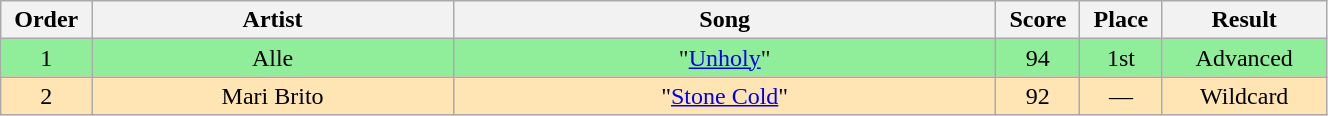<table class="wikitable" style="text-align:center; width:70%;">
<tr>
<th scope="col" width="05%">Order</th>
<th scope="col" width="22%">Artist</th>
<th scope="col" width="33%">Song</th>
<th scope="col" width="05%">Score</th>
<th scope="col" width="05%">Place</th>
<th scope="col" width="10%">Result</th>
</tr>
<tr bgcolor=90EE9B>
<td>1</td>
<td>Alle</td>
<td>"<a href='#'>Unholy</a>"</td>
<td>94</td>
<td>1st</td>
<td>Advanced</td>
</tr>
<tr bgcolor=FFE5B4>
<td>2</td>
<td>Mari Brito</td>
<td>"<a href='#'>Stone Cold</a>"</td>
<td>92</td>
<td>—</td>
<td>Wildcard</td>
</tr>
</table>
